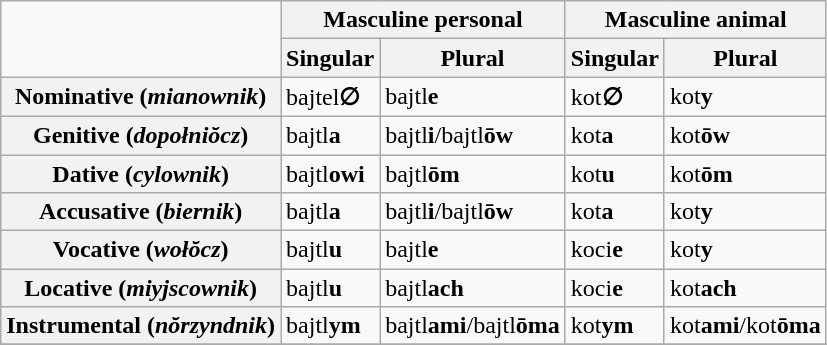<table class="wikitable">
<tr>
<td rowspan="2"></td>
<th colspan="2">Masculine personal</th>
<th colspan="2">Masculine animal</th>
</tr>
<tr>
<th>Singular</th>
<th>Plural</th>
<th>Singular</th>
<th>Plural</th>
</tr>
<tr>
<th>Nominative (<em>mianownik</em>)</th>
<td>bajtel<strong>∅</strong></td>
<td>bajtl<strong>e</strong></td>
<td>kot<strong>∅</strong></td>
<td>kot<strong>y</strong></td>
</tr>
<tr>
<th>Genitive (<em>dopołniŏcz</em>)</th>
<td>bajtl<strong>a</strong></td>
<td>bajtl<strong>i</strong>/bajtl<strong>ōw</strong></td>
<td>kot<strong>a</strong></td>
<td>kot<strong>ōw</strong></td>
</tr>
<tr>
<th>Dative (<em>cylownik</em>)</th>
<td>bajtl<strong>owi</strong></td>
<td>bajtl<strong>ōm</strong></td>
<td>kot<strong>u</strong></td>
<td>kot<strong>ōm</strong></td>
</tr>
<tr>
<th>Accusative (<em>biernik</em>)</th>
<td>bajtl<strong>a</strong></td>
<td>bajtl<strong>i</strong>/bajtl<strong>ōw</strong></td>
<td>kot<strong>a</strong></td>
<td>kot<strong>y</strong></td>
</tr>
<tr>
<th>Vocative (<em>wołŏcz</em>)</th>
<td>bajtl<strong>u</strong></td>
<td>bajtl<strong>e</strong></td>
<td>koci<strong>e</strong></td>
<td>kot<strong>y</strong></td>
</tr>
<tr>
<th>Locative (<em>miyjscownik</em>)</th>
<td>bajtl<strong>u</strong></td>
<td>bajtl<strong>ach</strong></td>
<td>koci<strong>e</strong></td>
<td>kot<strong>ach</strong></td>
</tr>
<tr>
<th>Instrumental (<em>nŏrzyndnik</em>)</th>
<td>bajtl<strong>ym</strong></td>
<td>bajtl<strong>ami</strong>/bajtl<strong>ōma</strong></td>
<td>kot<strong>ym</strong></td>
<td>kot<strong>ami</strong>/kot<strong>ōma</strong></td>
</tr>
<tr>
</tr>
</table>
